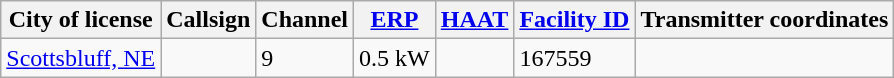<table class="wikitable">
<tr>
<th>City of license</th>
<th>Callsign</th>
<th>Channel</th>
<th><a href='#'>ERP</a></th>
<th><a href='#'>HAAT</a></th>
<th><a href='#'>Facility ID</a></th>
<th>Transmitter coordinates</th>
</tr>
<tr>
<td><a href='#'>Scottsbluff, NE</a></td>
<td><strong></strong></td>
<td>9</td>
<td>0.5 kW</td>
<td></td>
<td>167559</td>
<td></td>
</tr>
</table>
